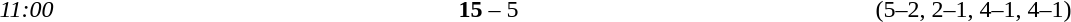<table style="text-align:center">
<tr>
<th width=100></th>
<th width=200></th>
<th width=100></th>
<th width=200></th>
</tr>
<tr>
<td><em>11:00</em></td>
<td align=right><strong></strong></td>
<td><strong>15</strong> – 5</td>
<td align=left></td>
<td>(5–2, 2–1, 4–1, 4–1)</td>
</tr>
</table>
